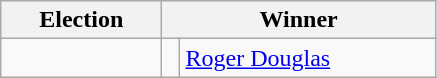<table class=wikitable>
<tr>
<th width=100>Election</th>
<th width=175 colspan=2>Winner</th>
</tr>
<tr>
<td></td>
<td></td>
<td><a href='#'>Roger Douglas</a></td>
</tr>
</table>
